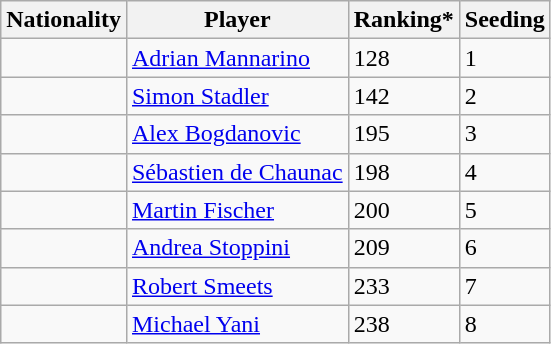<table class="wikitable" border="1">
<tr>
<th>Nationality</th>
<th>Player</th>
<th>Ranking*</th>
<th>Seeding</th>
</tr>
<tr>
<td></td>
<td><a href='#'>Adrian Mannarino</a></td>
<td>128</td>
<td>1</td>
</tr>
<tr>
<td></td>
<td><a href='#'>Simon Stadler</a></td>
<td>142</td>
<td>2</td>
</tr>
<tr>
<td></td>
<td><a href='#'>Alex Bogdanovic</a></td>
<td>195</td>
<td>3</td>
</tr>
<tr>
<td></td>
<td><a href='#'>Sébastien de Chaunac</a></td>
<td>198</td>
<td>4</td>
</tr>
<tr>
<td></td>
<td><a href='#'>Martin Fischer</a></td>
<td>200</td>
<td>5</td>
</tr>
<tr>
<td></td>
<td><a href='#'>Andrea Stoppini</a></td>
<td>209</td>
<td>6</td>
</tr>
<tr>
<td></td>
<td><a href='#'>Robert Smeets</a></td>
<td>233</td>
<td>7</td>
</tr>
<tr>
<td></td>
<td><a href='#'>Michael Yani</a></td>
<td>238</td>
<td>8</td>
</tr>
</table>
